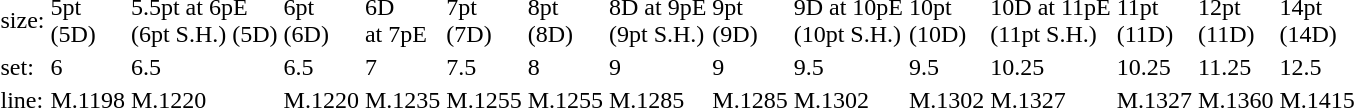<table style="margin-left:40px;">
<tr>
<td>size:</td>
<td>5pt<br>(5D)</td>
<td>5.5pt at 6pE<br>(6pt S.H.) (5D)</td>
<td>6pt<br>(6D)</td>
<td>6D<br>at 7pE<br></td>
<td>7pt<br>(7D)</td>
<td>8pt<br>(8D)</td>
<td>8D at 9pE<br>(9pt S.H.)</td>
<td>9pt<br>(9D)</td>
<td>9D at 10pE<br>(10pt S.H.)</td>
<td>10pt<br>(10D)</td>
<td>10D at 11pE<br>(11pt S.H.)</td>
<td>11pt<br>(11D)</td>
<td>12pt<br>(11D)</td>
<td>14pt<br>(14D)</td>
</tr>
<tr>
<td>set:</td>
<td>6</td>
<td>6.5</td>
<td>6.5</td>
<td>7</td>
<td>7.5</td>
<td>8</td>
<td>9</td>
<td>9</td>
<td>9.5</td>
<td>9.5</td>
<td>10.25</td>
<td>10.25</td>
<td>11.25</td>
<td>12.5</td>
</tr>
<tr>
<td>line:</td>
<td>M.1198</td>
<td>M.1220</td>
<td>M.1220</td>
<td>M.1235</td>
<td>M.1255</td>
<td>M.1255</td>
<td>M.1285</td>
<td>M.1285</td>
<td>M.1302</td>
<td>M.1302</td>
<td>M.1327</td>
<td>M.1327</td>
<td>M.1360</td>
<td>M.1415</td>
</tr>
</table>
